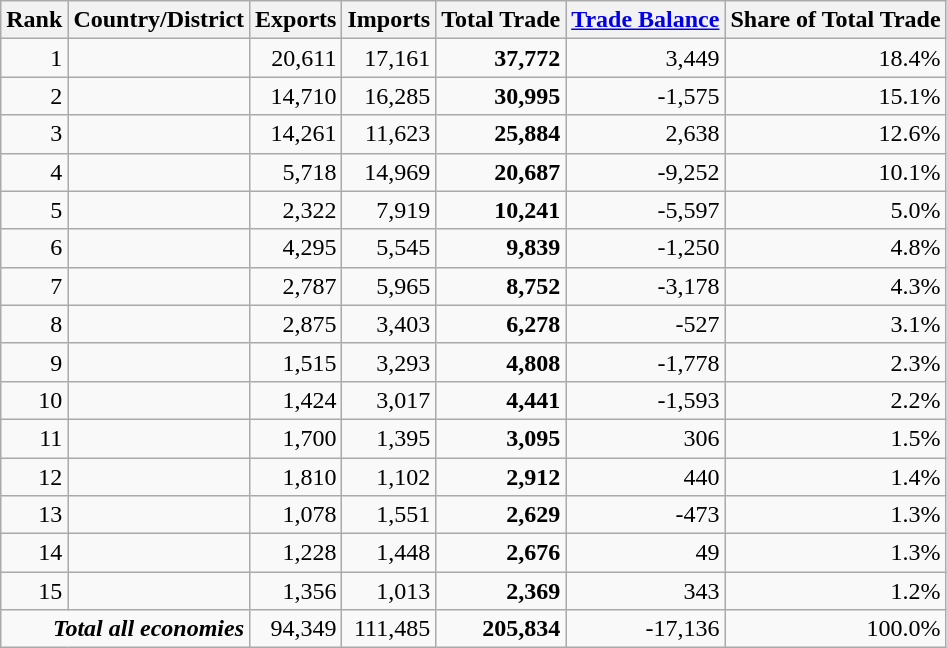<table class="sortable wikitable" style="text-align: right">
<tr>
<th>Rank</th>
<th>Country/District</th>
<th>Exports</th>
<th>Imports</th>
<th>Total Trade</th>
<th><a href='#'>Trade Balance</a></th>
<th>Share of Total Trade</th>
</tr>
<tr>
<td>1</td>
<td><strong></strong></td>
<td>20,611</td>
<td>17,161</td>
<td><strong>37,772</strong></td>
<td>3,449</td>
<td>18.4%</td>
</tr>
<tr>
<td>2</td>
<td><strong></strong></td>
<td>14,710</td>
<td>16,285</td>
<td><strong>30,995</strong></td>
<td>-1,575</td>
<td>15.1%</td>
</tr>
<tr>
<td>3</td>
<td><strong></strong></td>
<td>14,261</td>
<td>11,623</td>
<td><strong>25,884</strong></td>
<td>2,638</td>
<td>12.6%</td>
</tr>
<tr>
<td>4</td>
<td><strong></strong></td>
<td>5,718</td>
<td>14,969</td>
<td><strong>20,687</strong></td>
<td>-9,252</td>
<td>10.1%</td>
</tr>
<tr>
<td>5</td>
<td><strong></strong></td>
<td>2,322</td>
<td>7,919</td>
<td><strong>10,241</strong></td>
<td>-5,597</td>
<td>5.0%</td>
</tr>
<tr>
<td>6</td>
<td><strong></strong></td>
<td>4,295</td>
<td>5,545</td>
<td><strong>9,839</strong></td>
<td>-1,250</td>
<td>4.8%</td>
</tr>
<tr>
<td>7</td>
<td><strong></strong></td>
<td>2,787</td>
<td>5,965</td>
<td><strong>8,752</strong></td>
<td>-3,178</td>
<td>4.3%</td>
</tr>
<tr>
<td>8</td>
<td><strong></strong></td>
<td>2,875</td>
<td>3,403</td>
<td><strong>6,278</strong></td>
<td>-527</td>
<td>3.1%</td>
</tr>
<tr>
<td>9</td>
<td><strong></strong></td>
<td>1,515</td>
<td>3,293</td>
<td><strong>4,808</strong></td>
<td>-1,778</td>
<td>2.3%</td>
</tr>
<tr>
<td>10</td>
<td><strong></strong></td>
<td>1,424</td>
<td>3,017</td>
<td><strong>4,441</strong></td>
<td>-1,593</td>
<td>2.2%</td>
</tr>
<tr>
<td>11</td>
<td><strong></strong></td>
<td>1,700</td>
<td>1,395</td>
<td><strong>3,095</strong></td>
<td>306</td>
<td>1.5%</td>
</tr>
<tr>
<td>12</td>
<td><strong></strong></td>
<td>1,810</td>
<td>1,102</td>
<td><strong>2,912</strong></td>
<td>440</td>
<td>1.4%</td>
</tr>
<tr>
<td>13</td>
<td><strong></strong></td>
<td>1,078</td>
<td>1,551</td>
<td><strong>2,629</strong></td>
<td>-473</td>
<td>1.3%</td>
</tr>
<tr>
<td>14</td>
<td><strong></strong></td>
<td>1,228</td>
<td>1,448</td>
<td><strong>2,676</strong></td>
<td>49</td>
<td>1.3%</td>
</tr>
<tr>
<td>15</td>
<td><strong></strong></td>
<td>1,356</td>
<td>1,013</td>
<td><strong>2,369</strong></td>
<td>343</td>
<td>1.2%</td>
</tr>
<tr class="sortbottom">
<td colspan="2"><strong><em>Total all economies</em></strong></td>
<td>94,349</td>
<td>111,485</td>
<td><strong>205,834</strong></td>
<td>-17,136</td>
<td>100.0%</td>
</tr>
</table>
